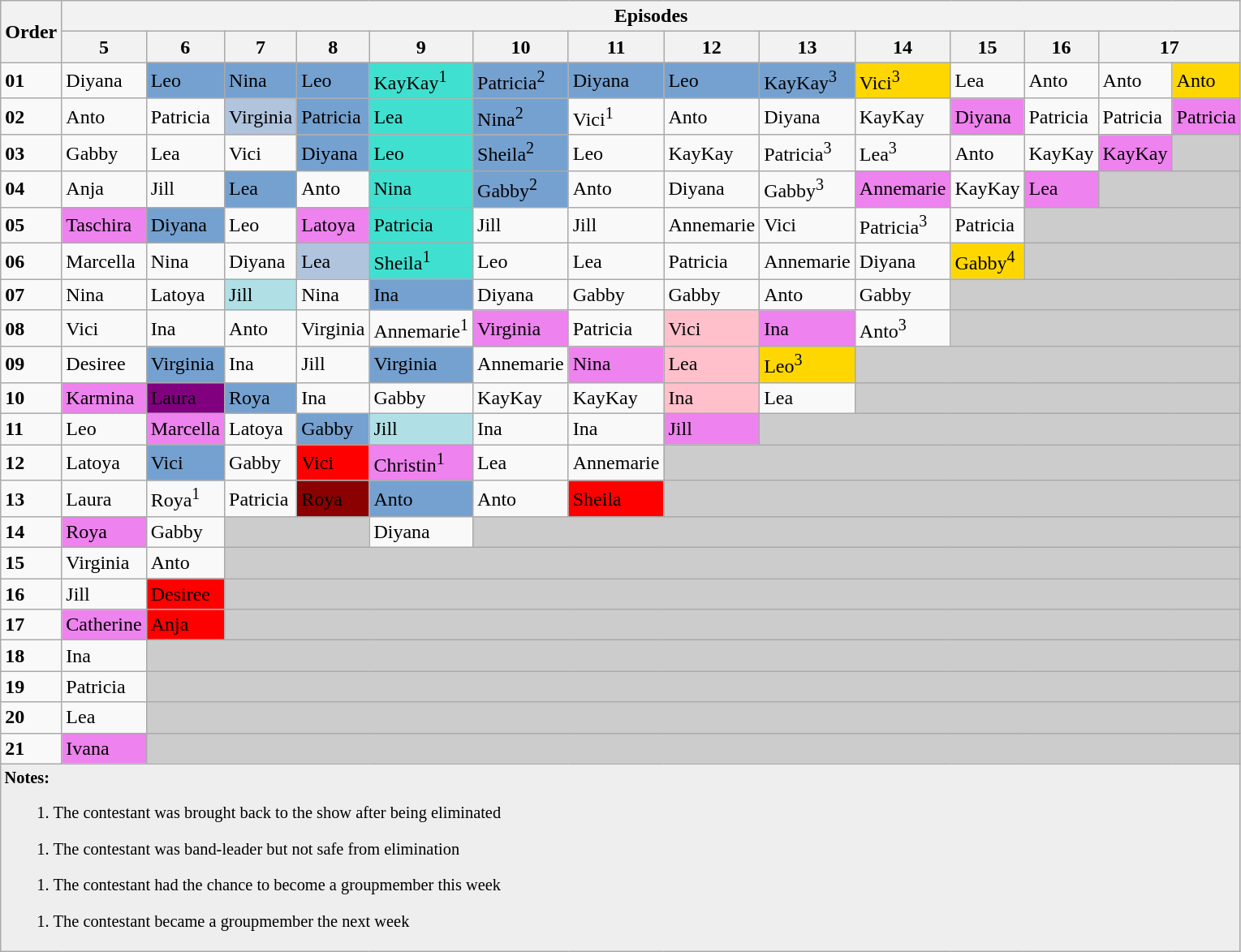<table class="wikitable">
<tr>
<th rowspan=2>Order</th>
<th colspan=14>Episodes</th>
</tr>
<tr>
<th>5</th>
<th>6</th>
<th>7</th>
<th>8</th>
<th>9</th>
<th>10</th>
<th>11</th>
<th>12</th>
<th>13</th>
<th>14</th>
<th>15</th>
<th>16</th>
<th colspan=2>17</th>
</tr>
<tr>
<td><strong>01</strong></td>
<td>Diyana</td>
<td style="background:#75A1D0">Leo</td>
<td style="background:#75A1D0">Nina</td>
<td style="background:#75A1D0">Leo</td>
<td style="background:turquoise">KayKay<sup>1</sup></td>
<td style="background:#75A1D0">Patricia<sup>2</sup></td>
<td style="background:#75A1D0">Diyana</td>
<td style="background:#75A1D0">Leo</td>
<td style="background:#75A1D0">KayKay<sup>3</sup></td>
<td style="background:gold">Vici<sup>3</sup></td>
<td>Lea</td>
<td>Anto</td>
<td>Anto</td>
<td style="background:gold">Anto</td>
</tr>
<tr>
<td><strong>02</strong></td>
<td>Anto</td>
<td>Patricia</td>
<td style="background:lightsteelblue">Virginia</td>
<td style="background:#75A1D0">Patricia</td>
<td style="background:turquoise">Lea</td>
<td style="background:#75A1D0">Nina<sup>2</sup></td>
<td>Vici<sup>1</sup></td>
<td>Anto</td>
<td>Diyana</td>
<td>KayKay</td>
<td style="background:violet">Diyana</td>
<td>Patricia</td>
<td>Patricia</td>
<td style="background:violet">Patricia</td>
</tr>
<tr>
<td><strong>03</strong></td>
<td>Gabby</td>
<td>Lea</td>
<td>Vici</td>
<td style="background:#75A1D0">Diyana</td>
<td style="background:turquoise">Leo</td>
<td style="background:#75A1D0">Sheila<sup>2</sup></td>
<td>Leo</td>
<td>KayKay</td>
<td>Patricia<sup>3</sup></td>
<td>Lea<sup>3</sup></td>
<td>Anto</td>
<td>KayKay</td>
<td style="background:violet">KayKay</td>
<td style="background:#CCCCCC;" colspan="1"></td>
</tr>
<tr>
<td><strong>04</strong></td>
<td>Anja</td>
<td>Jill</td>
<td style="background:#75A1D0">Lea</td>
<td>Anto</td>
<td style="background:turquoise">Nina</td>
<td style="background:#75A1D0">Gabby<sup>2</sup></td>
<td>Anto</td>
<td>Diyana</td>
<td>Gabby<sup>3</sup></td>
<td style="background:violet">Annemarie</td>
<td>KayKay</td>
<td style="background:violet">Lea</td>
<td style="background:#CCCCCC;" colspan="2"></td>
</tr>
<tr>
<td><strong>05</strong></td>
<td style="background:violet">Taschira</td>
<td style="background:#75A1D0">Diyana</td>
<td>Leo</td>
<td style="background:violet">Latoya</td>
<td style="background:turquoise">Patricia</td>
<td>Jill</td>
<td>Jill</td>
<td>Annemarie</td>
<td>Vici</td>
<td>Patricia<sup>3</sup></td>
<td>Patricia</td>
<td style="background:#CCCCCC;" colspan="3"></td>
</tr>
<tr>
<td><strong>06</strong></td>
<td>Marcella</td>
<td>Nina</td>
<td>Diyana</td>
<td style="background:lightsteelblue">Lea</td>
<td style="background:turquoise">Sheila<sup>1</sup></td>
<td>Leo</td>
<td>Lea</td>
<td>Patricia</td>
<td>Annemarie</td>
<td>Diyana</td>
<td style="background:gold">Gabby<sup>4</sup></td>
<td style="background:#CCCCCC;" colspan="3"></td>
</tr>
<tr>
<td><strong>07</strong></td>
<td>Nina</td>
<td>Latoya</td>
<td style="background:powderblue">Jill</td>
<td>Nina</td>
<td style="background:#75A1D0">Ina</td>
<td>Diyana</td>
<td>Gabby</td>
<td>Gabby</td>
<td>Anto</td>
<td>Gabby</td>
<td style="background:#CCCCCC;" colspan="4"></td>
</tr>
<tr>
<td><strong>08</strong></td>
<td>Vici</td>
<td>Ina</td>
<td>Anto</td>
<td>Virginia</td>
<td>Annemarie<sup>1</sup></td>
<td style="background:violet">Virginia</td>
<td>Patricia</td>
<td style="background:pink">Vici</td>
<td style="background:violet">Ina</td>
<td>Anto<sup>3</sup></td>
<td style="background:#CCCCCC;" colspan="4"></td>
</tr>
<tr>
<td><strong>09</strong></td>
<td>Desiree</td>
<td style="background:#75A1D0">Virginia</td>
<td>Ina</td>
<td>Jill</td>
<td style="background:#75A1D0">Virginia</td>
<td>Annemarie</td>
<td style="background:violet">Nina</td>
<td style="background:pink">Lea</td>
<td style="background:gold">Leo<sup>3</sup></td>
<td style="background:#CCCCCC;" colspan="5"></td>
</tr>
<tr>
<td><strong>10</strong></td>
<td style="background:violet">Karmina</td>
<td style="background:purple"><span>Laura</span></td>
<td style="background:#75A1D0">Roya</td>
<td>Ina</td>
<td>Gabby</td>
<td>KayKay</td>
<td>KayKay</td>
<td style="background:pink">Ina</td>
<td>Lea</td>
<td style="background:#CCCCCC;" colspan="5"></td>
</tr>
<tr>
<td><strong>11</strong></td>
<td>Leo</td>
<td style="background:violet">Marcella</td>
<td>Latoya</td>
<td style="background:#75A1D0">Gabby</td>
<td style="background:powderblue">Jill</td>
<td>Ina</td>
<td>Ina</td>
<td style="background:violet">Jill</td>
<td style="background:#CCCCCC;" colspan="6"></td>
</tr>
<tr>
<td><strong>12</strong></td>
<td>Latoya</td>
<td style="background:#75A1D0"><span>Vici</span></td>
<td>Gabby</td>
<td style="background:red"><span>Vici</span></td>
<td style="background:violet">Christin<sup>1</sup></td>
<td>Lea</td>
<td>Annemarie</td>
<td style="background:#CCCCCC;" colspan="7"></td>
</tr>
<tr>
<td><strong>13</strong></td>
<td>Laura</td>
<td>Roya<sup>1</sup></td>
<td>Patricia</td>
<td style="background:darkred"><span>Roya</span></td>
<td style="background:#75A1D0">Anto</td>
<td>Anto</td>
<td style="background:red"><span>Sheila</span></td>
<td style="background:#CCCCCC;" colspan="7"></td>
</tr>
<tr>
<td><strong>14</strong></td>
<td style="background:violet">Roya</td>
<td>Gabby</td>
<td style="background:#CCCCCC;" colspan="2"></td>
<td>Diyana</td>
<td style="background:#CCCCCC;" colspan="9"></td>
</tr>
<tr>
<td><strong>15</strong></td>
<td>Virginia</td>
<td>Anto</td>
<td style="background:#CCCCCC;" colspan="12"></td>
</tr>
<tr>
<td><strong>16</strong></td>
<td>Jill</td>
<td style="background:red"><span>Desiree</span></td>
<td style="background:#CCCCCC;" colspan="12"></td>
</tr>
<tr>
<td><strong>17</strong></td>
<td style="background:violet">Catherine</td>
<td style="background:red"><span>Anja</span></td>
<td style="background:#CCCCCC;" colspan="12"></td>
</tr>
<tr>
<td><strong>18</strong></td>
<td>Ina</td>
<td style="background:#CCCCCC;" colspan="13"></td>
</tr>
<tr>
<td><strong>19</strong></td>
<td>Patricia</td>
<td style="background:#CCCCCC;" colspan="13"></td>
</tr>
<tr>
<td><strong>20</strong></td>
<td>Lea</td>
<td style="background:#CCCCCC;" colspan="13"></td>
</tr>
<tr>
<td><strong>21</strong></td>
<td style="background:violet">Ivana</td>
<td style="background:#CCCCCC;" colspan="13"></td>
</tr>
<tr>
<td colspan=15 style="font-size:85%" bgcolor=#EEEEEE><strong>Notes:</strong><br><ol><li>The contestant was brought back to the show after being eliminated</ol>
<ol><li>The contestant was band-leader but not safe from elimination</ol>
<ol><li>The contestant had the chance to become a groupmember this week</ol>
<ol><li>The contestant became a groupmember the next week</ol></td>
</tr>
</table>
